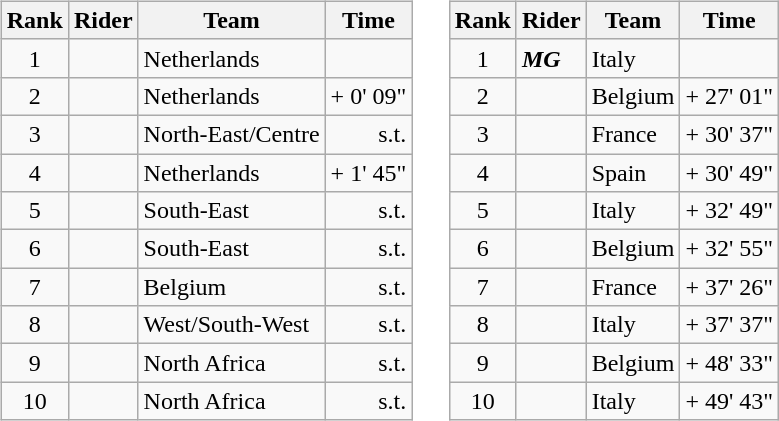<table>
<tr>
<td><br><table class="wikitable">
<tr>
<th scope="col">Rank</th>
<th scope="col">Rider</th>
<th scope="col">Team</th>
<th scope="col">Time</th>
</tr>
<tr>
<td style="text-align:center;">1</td>
<td></td>
<td>Netherlands</td>
<td style="text-align:right;"></td>
</tr>
<tr>
<td style="text-align:center;">2</td>
<td></td>
<td>Netherlands</td>
<td style="text-align:right;">+ 0' 09"</td>
</tr>
<tr>
<td style="text-align:center;">3</td>
<td></td>
<td>North-East/Centre</td>
<td style="text-align:right;">s.t.</td>
</tr>
<tr>
<td style="text-align:center;">4</td>
<td></td>
<td>Netherlands</td>
<td style="text-align:right;">+ 1' 45"</td>
</tr>
<tr>
<td style="text-align:center;">5</td>
<td></td>
<td>South-East</td>
<td style="text-align:right;">s.t.</td>
</tr>
<tr>
<td style="text-align:center;">6</td>
<td></td>
<td>South-East</td>
<td style="text-align:right;">s.t.</td>
</tr>
<tr>
<td style="text-align:center;">7</td>
<td></td>
<td>Belgium</td>
<td style="text-align:right;">s.t.</td>
</tr>
<tr>
<td style="text-align:center;">8</td>
<td></td>
<td>West/South-West</td>
<td style="text-align:right;">s.t.</td>
</tr>
<tr>
<td style="text-align:center;">9</td>
<td></td>
<td>North Africa</td>
<td style="text-align:right;">s.t.</td>
</tr>
<tr>
<td style="text-align:center;">10</td>
<td></td>
<td>North Africa</td>
<td style="text-align:right;">s.t.</td>
</tr>
</table>
</td>
<td></td>
<td><br><table class="wikitable">
<tr>
<th scope="col">Rank</th>
<th scope="col">Rider</th>
<th scope="col">Team</th>
<th scope="col">Time</th>
</tr>
<tr>
<td style="text-align:center;">1</td>
<td>  <strong><em>MG</em></strong></td>
<td>Italy</td>
<td style="text-align:right;"></td>
</tr>
<tr>
<td style="text-align:center;">2</td>
<td></td>
<td>Belgium</td>
<td style="text-align:right;">+ 27' 01"</td>
</tr>
<tr>
<td style="text-align:center;">3</td>
<td></td>
<td>France</td>
<td style="text-align:right;">+ 30' 37"</td>
</tr>
<tr>
<td style="text-align:center;">4</td>
<td></td>
<td>Spain</td>
<td style="text-align:right;">+ 30' 49"</td>
</tr>
<tr>
<td style="text-align:center;">5</td>
<td></td>
<td>Italy</td>
<td style="text-align:right;">+ 32' 49"</td>
</tr>
<tr>
<td style="text-align:center;">6</td>
<td></td>
<td>Belgium</td>
<td style="text-align:right;">+ 32' 55"</td>
</tr>
<tr>
<td style="text-align:center;">7</td>
<td></td>
<td>France</td>
<td style="text-align:right;">+ 37' 26"</td>
</tr>
<tr>
<td style="text-align:center;">8</td>
<td></td>
<td>Italy</td>
<td style="text-align:right;">+ 37' 37"</td>
</tr>
<tr>
<td style="text-align:center;">9</td>
<td></td>
<td>Belgium</td>
<td style="text-align:right;">+ 48' 33"</td>
</tr>
<tr>
<td style="text-align:center;">10</td>
<td></td>
<td>Italy</td>
<td style="text-align:right;">+ 49' 43"</td>
</tr>
</table>
</td>
</tr>
</table>
